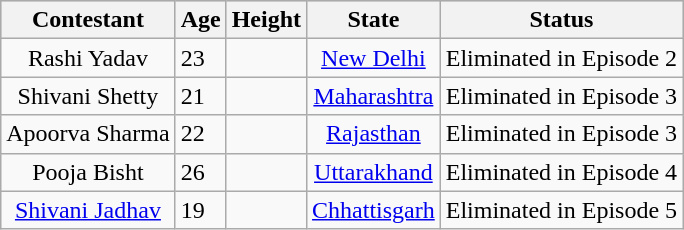<table class="sortable wikitable">
<tr style="background:#ccc;">
<th>Contestant</th>
<th>Age</th>
<th>Height</th>
<th>State</th>
<th>Status</th>
</tr>
<tr>
<td style="text-align:center;">Rashi Yadav</td>
<td>23</td>
<td></td>
<td style="text-align:center;"><a href='#'>New Delhi</a></td>
<td>Eliminated in Episode 2</td>
</tr>
<tr>
<td style="text-align:center;">Shivani Shetty</td>
<td>21</td>
<td></td>
<td style="text-align:center;"><a href='#'>Maharashtra</a></td>
<td>Eliminated in Episode 3</td>
</tr>
<tr>
<td style="text-align:center;">Apoorva Sharma</td>
<td>22</td>
<td></td>
<td style="text-align:center;"><a href='#'>Rajasthan</a></td>
<td>Eliminated in Episode 3</td>
</tr>
<tr>
<td style="text-align:center;">Pooja Bisht</td>
<td>26</td>
<td></td>
<td style="text-align:center;"><a href='#'>Uttarakhand</a></td>
<td>Eliminated in Episode 4</td>
</tr>
<tr>
<td style="text-align:center;"><a href='#'>Shivani Jadhav</a></td>
<td>19</td>
<td style="text-align:center;"></td>
<td style="text-align:center;"><a href='#'>Chhattisgarh</a></td>
<td>Eliminated in Episode 5</td>
</tr>
</table>
